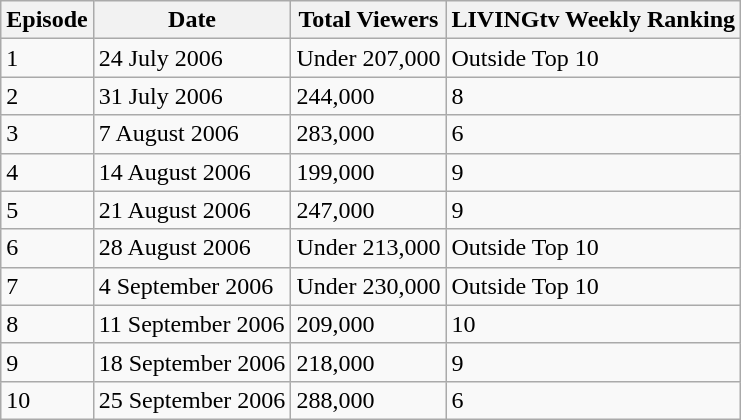<table class="wikitable" border="1">
<tr>
<th>Episode</th>
<th>Date</th>
<th>Total Viewers</th>
<th>LIVINGtv Weekly Ranking</th>
</tr>
<tr>
<td>1</td>
<td>24 July 2006</td>
<td>Under 207,000</td>
<td>Outside Top 10</td>
</tr>
<tr>
<td>2</td>
<td>31 July 2006</td>
<td>244,000</td>
<td>8</td>
</tr>
<tr>
<td>3</td>
<td>7 August 2006</td>
<td>283,000</td>
<td>6</td>
</tr>
<tr>
<td>4</td>
<td>14 August 2006</td>
<td>199,000</td>
<td>9</td>
</tr>
<tr>
<td>5</td>
<td>21 August 2006</td>
<td>247,000</td>
<td>9</td>
</tr>
<tr>
<td>6</td>
<td>28 August 2006</td>
<td>Under 213,000</td>
<td>Outside Top 10</td>
</tr>
<tr>
<td>7</td>
<td>4 September 2006</td>
<td>Under 230,000</td>
<td>Outside Top 10</td>
</tr>
<tr>
<td>8</td>
<td>11 September 2006</td>
<td>209,000</td>
<td>10</td>
</tr>
<tr>
<td>9</td>
<td>18 September 2006</td>
<td>218,000</td>
<td>9</td>
</tr>
<tr>
<td>10</td>
<td>25 September 2006</td>
<td>288,000</td>
<td>6</td>
</tr>
</table>
